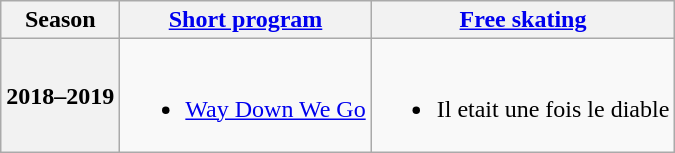<table class=wikitable style=text-align:center>
<tr>
<th>Season</th>
<th><a href='#'>Short program</a></th>
<th><a href='#'>Free skating</a></th>
</tr>
<tr>
<th>2018–2019 <br> </th>
<td><br><ul><li><a href='#'>Way Down We Go</a> <br></li></ul></td>
<td><br><ul><li>Il etait une fois le diable <br></li></ul></td>
</tr>
</table>
